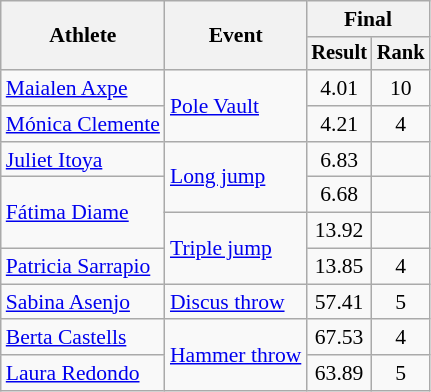<table class=wikitable style="font-size:90%">
<tr>
<th rowspan="2">Athlete</th>
<th rowspan="2">Event</th>
<th colspan="2">Final</th>
</tr>
<tr style="font-size:95%">
<th>Result</th>
<th>Rank</th>
</tr>
<tr align=center>
<td align=left><a href='#'>Maialen Axpe</a></td>
<td align=left rowspan=2><a href='#'>Pole Vault</a></td>
<td>4.01</td>
<td>10</td>
</tr>
<tr align=center>
<td align=left><a href='#'>Mónica Clemente</a></td>
<td>4.21</td>
<td>4</td>
</tr>
<tr align=center>
<td align=left><a href='#'>Juliet Itoya</a></td>
<td align=left rowspan=2><a href='#'>Long jump</a></td>
<td>6.83</td>
<td></td>
</tr>
<tr align=center>
<td align=left rowspan=2><a href='#'>Fátima Diame</a></td>
<td>6.68</td>
<td></td>
</tr>
<tr align=center>
<td align=left rowspan=2><a href='#'>Triple jump</a></td>
<td>13.92</td>
<td></td>
</tr>
<tr align=center>
<td align=left><a href='#'>Patricia Sarrapio</a></td>
<td>13.85</td>
<td>4</td>
</tr>
<tr align=center>
<td align=left><a href='#'>Sabina Asenjo</a></td>
<td align=left><a href='#'>Discus throw</a></td>
<td>57.41</td>
<td>5</td>
</tr>
<tr align=center>
<td align=left><a href='#'>Berta Castells</a></td>
<td align=left rowspan=2><a href='#'>Hammer throw</a></td>
<td>67.53</td>
<td>4</td>
</tr>
<tr align=center>
<td align=left><a href='#'>Laura Redondo</a></td>
<td>63.89</td>
<td>5</td>
</tr>
</table>
